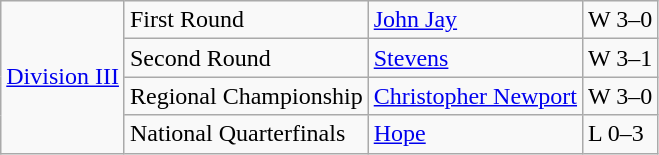<table class="wikitable">
<tr>
<td rowspan="5"><a href='#'>Division III</a></td>
<td>First Round</td>
<td><a href='#'>John Jay</a></td>
<td>W 3–0</td>
</tr>
<tr>
<td>Second Round</td>
<td><a href='#'>Stevens</a></td>
<td>W 3–1</td>
</tr>
<tr>
<td>Regional Championship</td>
<td><a href='#'>Christopher Newport</a></td>
<td>W 3–0</td>
</tr>
<tr>
<td>National Quarterfinals</td>
<td><a href='#'>Hope</a></td>
<td>L 0–3</td>
</tr>
</table>
